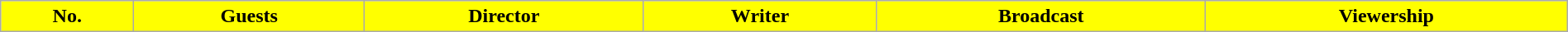<table class="wikitable" width="100%">
<tr>
<th scope="col" style="background:#FFFF00;">No.</th>
<th scope="col" style="background:#FFFF00;">Guests</th>
<th scope="col" style="background:#FFFF00;">Director</th>
<th scope="col" style="background:#FFFF00;">Writer</th>
<th scope="col" style="background:#FFFF00;">Broadcast</th>
<th scope="col" style="background:#FFFF00;">Viewership<br>


</th>
</tr>
</table>
